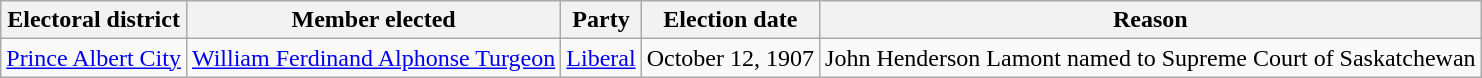<table class="wikitable sortable">
<tr>
<th>Electoral district</th>
<th>Member elected</th>
<th>Party</th>
<th>Election date</th>
<th>Reason</th>
</tr>
<tr>
<td><a href='#'>Prince Albert City</a></td>
<td><a href='#'>William Ferdinand Alphonse Turgeon</a></td>
<td><a href='#'>Liberal</a></td>
<td>October 12, 1907</td>
<td>John Henderson Lamont named to Supreme Court of Saskatchewan</td>
</tr>
</table>
